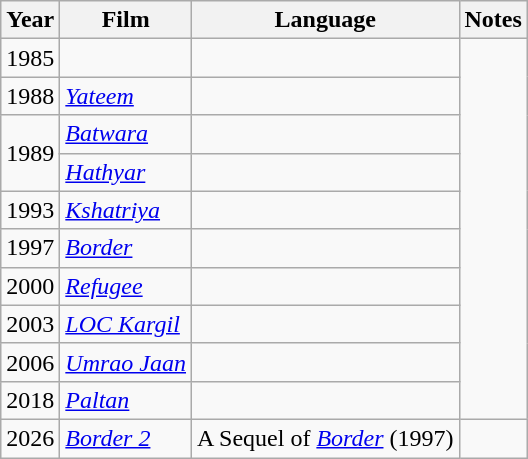<table class="wikitable">
<tr>
<th>Year</th>
<th>Film</th>
<th>Language</th>
<th>Notes</th>
</tr>
<tr>
<td>1985</td>
<td></td>
<td></td>
</tr>
<tr>
<td>1988</td>
<td><em><a href='#'>Yateem</a></em></td>
<td></td>
</tr>
<tr>
<td rowspan="2">1989</td>
<td><em><a href='#'>Batwara</a></em></td>
<td></td>
</tr>
<tr>
<td><em><a href='#'>Hathyar</a></em></td>
<td></td>
</tr>
<tr>
<td>1993</td>
<td><em><a href='#'>Kshatriya</a></em></td>
<td></td>
</tr>
<tr>
<td>1997</td>
<td><em><a href='#'>Border</a></em></td>
<td></td>
</tr>
<tr>
<td>2000</td>
<td><em><a href='#'>Refugee</a></em></td>
<td></td>
</tr>
<tr>
<td>2003</td>
<td><em><a href='#'>LOC Kargil</a></em></td>
<td></td>
</tr>
<tr>
<td>2006</td>
<td><em><a href='#'>Umrao Jaan</a></em></td>
<td></td>
</tr>
<tr>
<td>2018</td>
<td><em><a href='#'>Paltan</a></em></td>
<td></td>
</tr>
<tr>
<td>2026</td>
<td><em><a href='#'>Border 2</a></em></td>
<td>A Sequel of <em><a href='#'>Border</a></em> (1997)</td>
<td></td>
</tr>
</table>
